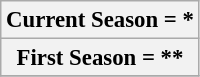<table class="wikitable" style="font-size: 95%;">
<tr>
<th>Current Season = *</th>
</tr>
<tr>
<th>First Season = **</th>
</tr>
<tr>
</tr>
</table>
